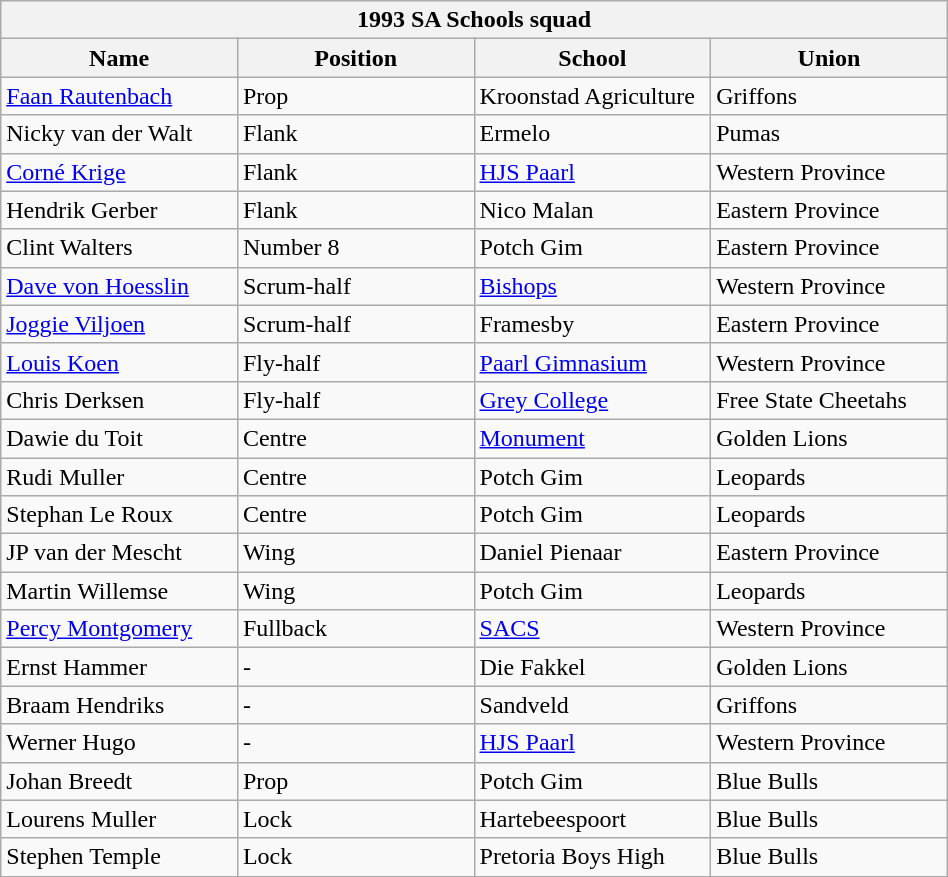<table class="wikitable" style="text-align:left; width:50%">
<tr>
<th colspan="100%">1993 SA Schools squad</th>
</tr>
<tr>
<th style="width:25%;">Name</th>
<th style="width:25%;">Position</th>
<th style="width:25%;">School</th>
<th style="width:25%;">Union</th>
</tr>
<tr>
<td><a href='#'>Faan Rautenbach</a></td>
<td>Prop</td>
<td>Kroonstad Agriculture</td>
<td>Griffons</td>
</tr>
<tr>
<td>Nicky van der Walt</td>
<td>Flank</td>
<td>Ermelo</td>
<td>Pumas</td>
</tr>
<tr>
<td><a href='#'>Corné Krige</a></td>
<td>Flank</td>
<td><a href='#'>HJS Paarl</a></td>
<td>Western Province</td>
</tr>
<tr>
<td>Hendrik Gerber</td>
<td>Flank</td>
<td>Nico Malan</td>
<td>Eastern Province</td>
</tr>
<tr>
<td>Clint Walters</td>
<td>Number 8</td>
<td>Potch Gim</td>
<td>Eastern Province</td>
</tr>
<tr>
<td><a href='#'>Dave von Hoesslin</a></td>
<td>Scrum-half</td>
<td><a href='#'>Bishops</a></td>
<td>Western Province</td>
</tr>
<tr>
<td><a href='#'>Joggie Viljoen</a></td>
<td>Scrum-half</td>
<td>Framesby</td>
<td>Eastern Province</td>
</tr>
<tr>
<td><a href='#'>Louis Koen</a></td>
<td>Fly-half</td>
<td><a href='#'>Paarl Gimnasium</a></td>
<td>Western Province</td>
</tr>
<tr>
<td>Chris Derksen</td>
<td>Fly-half</td>
<td><a href='#'>Grey College</a></td>
<td>Free State Cheetahs</td>
</tr>
<tr>
<td>Dawie du Toit</td>
<td>Centre</td>
<td><a href='#'>Monument</a></td>
<td>Golden Lions</td>
</tr>
<tr>
<td>Rudi Muller</td>
<td>Centre</td>
<td>Potch Gim</td>
<td>Leopards</td>
</tr>
<tr>
<td>Stephan Le Roux</td>
<td>Centre</td>
<td>Potch Gim</td>
<td>Leopards</td>
</tr>
<tr>
<td>JP van der Mescht</td>
<td>Wing</td>
<td>Daniel Pienaar</td>
<td>Eastern Province</td>
</tr>
<tr>
<td>Martin Willemse</td>
<td>Wing</td>
<td>Potch Gim</td>
<td>Leopards</td>
</tr>
<tr>
<td><a href='#'>Percy Montgomery</a></td>
<td>Fullback</td>
<td><a href='#'>SACS</a></td>
<td>Western Province</td>
</tr>
<tr>
<td>Ernst Hammer</td>
<td>-</td>
<td>Die Fakkel</td>
<td>Golden Lions</td>
</tr>
<tr>
<td>Braam Hendriks</td>
<td>-</td>
<td>Sandveld</td>
<td>Griffons</td>
</tr>
<tr>
<td>Werner Hugo</td>
<td>-</td>
<td><a href='#'>HJS Paarl</a></td>
<td>Western Province</td>
</tr>
<tr>
<td>Johan Breedt</td>
<td>Prop</td>
<td>Potch Gim</td>
<td>Blue Bulls</td>
</tr>
<tr>
<td>Lourens Muller</td>
<td>Lock</td>
<td>Hartebeespoort</td>
<td>Blue Bulls</td>
</tr>
<tr>
<td>Stephen Temple</td>
<td>Lock</td>
<td>Pretoria Boys High</td>
<td>Blue Bulls</td>
</tr>
<tr>
</tr>
</table>
